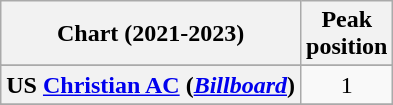<table class="wikitable sortable plainrowheaders" style="text-align:center">
<tr>
<th scope="col">Chart (2021-2023)</th>
<th scope="col">Peak<br> position</th>
</tr>
<tr>
</tr>
<tr>
</tr>
<tr>
<th scope="row">US <a href='#'>Christian AC</a> (<em><a href='#'>Billboard</a></em>)</th>
<td>1</td>
</tr>
<tr>
</tr>
</table>
